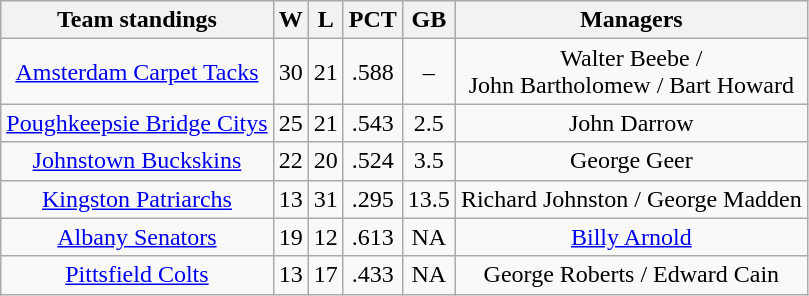<table class="wikitable">
<tr>
<th>Team standings</th>
<th>W</th>
<th>L</th>
<th>PCT</th>
<th>GB</th>
<th>Managers</th>
</tr>
<tr align=center>
<td><a href='#'>Amsterdam Carpet Tacks</a></td>
<td>30</td>
<td>21</td>
<td>.588</td>
<td>–</td>
<td>Walter Beebe /<br> John Bartholomew / Bart Howard</td>
</tr>
<tr align=center>
<td><a href='#'>Poughkeepsie Bridge Citys</a></td>
<td>25</td>
<td>21</td>
<td>.543</td>
<td>2.5</td>
<td>John Darrow</td>
</tr>
<tr align=center>
<td><a href='#'>Johnstown Buckskins</a></td>
<td>22</td>
<td>20</td>
<td>.524</td>
<td>3.5</td>
<td>George Geer</td>
</tr>
<tr align=center>
<td><a href='#'>Kingston Patriarchs</a></td>
<td>13</td>
<td>31</td>
<td>.295</td>
<td>13.5</td>
<td>Richard Johnston / George Madden</td>
</tr>
<tr align=center>
<td><a href='#'>Albany Senators</a></td>
<td>19</td>
<td>12</td>
<td>.613</td>
<td>NA</td>
<td><a href='#'>Billy Arnold</a></td>
</tr>
<tr align=center>
<td><a href='#'>Pittsfield Colts</a></td>
<td>13</td>
<td>17</td>
<td>.433</td>
<td>NA</td>
<td>George Roberts / Edward Cain</td>
</tr>
</table>
